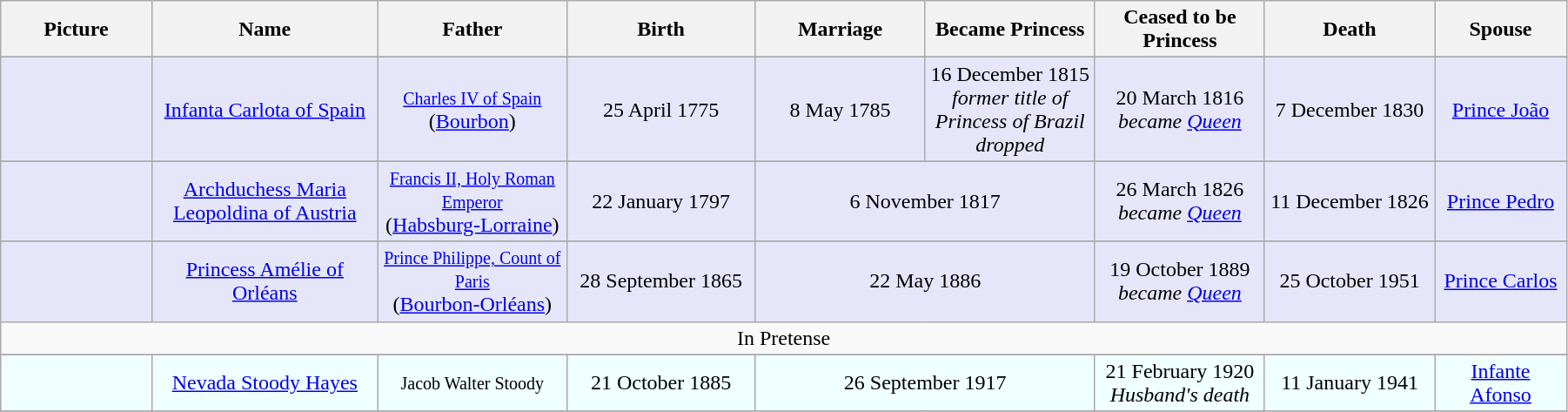<table width=95% class="wikitable">
<tr>
<th width = "8%">Picture</th>
<th width = "12%">Name</th>
<th width = "10%">Father</th>
<th width = "10%">Birth</th>
<th width = "9%">Marriage</th>
<th width = "9%">Became Princess</th>
<th width = "9%">Ceased to be Princess</th>
<th width = "9%">Death</th>
<th width = "7%">Spouse</th>
</tr>
<tr>
</tr>
<tr bgcolor=#E6E6FA>
<td align="center"></td>
<td align="center"><a href='#'>Infanta Carlota of Spain</a></td>
<td align="center"><small><a href='#'>Charles IV of Spain</a></small><br> (<a href='#'>Bourbon</a>)</td>
<td align="center">25 April 1775</td>
<td align="center">8 May 1785</td>
<td align="center">16 December 1815<br><em>former title of Princess of Brazil dropped</em></td>
<td align="center">20 March 1816<br><em>became <a href='#'>Queen</a></em></td>
<td align="center">7 December 1830</td>
<td align="center"><a href='#'>Prince João</a></td>
</tr>
<tr>
</tr>
<tr bgcolor=#E6E6FA>
<td align="center"></td>
<td align="center"><a href='#'>Archduchess Maria Leopoldina of Austria</a></td>
<td align="center"><small><a href='#'>Francis II, Holy Roman Emperor</a></small><br> (<a href='#'>Habsburg-Lorraine</a>)</td>
<td align="center">22 January 1797</td>
<td align="center" colspan="2">6 November 1817</td>
<td align="center">26 March 1826<br><em>became <a href='#'>Queen</a></em></td>
<td align="center">11 December 1826</td>
<td align="center"><a href='#'>Prince Pedro</a></td>
</tr>
<tr>
</tr>
<tr bgcolor=#E6E6FA>
<td align="center"></td>
<td align="center"><a href='#'>Princess Amélie of Orléans</a></td>
<td align="center"><small><a href='#'>Prince Philippe, Count of Paris</a></small><br> (<a href='#'>Bourbon-Orléans</a>)</td>
<td align="center">28 September 1865</td>
<td align="center" colspan="2">22 May 1886</td>
<td align="center">19 October 1889<br><em>became <a href='#'>Queen</a></em></td>
<td align="center">25 October 1951</td>
<td align="center"><a href='#'>Prince Carlos</a></td>
</tr>
<tr>
<td align="center" colspan="9">In Pretense</td>
</tr>
<tr>
</tr>
<tr bgcolor=#F0FFFF>
<td align="center"></td>
<td align="center"><a href='#'>Nevada Stoody Hayes</a><br></td>
<td align="center"><small>Jacob Walter Stoody</small></td>
<td align="center">21 October 1885</td>
<td align="center" colspan="2">26 September 1917</td>
<td align="center">21 February 1920<br><em>Husband's death</em></td>
<td align="center">11 January 1941</td>
<td align="center"><a href='#'>Infante Afonso</a></td>
</tr>
<tr>
</tr>
</table>
